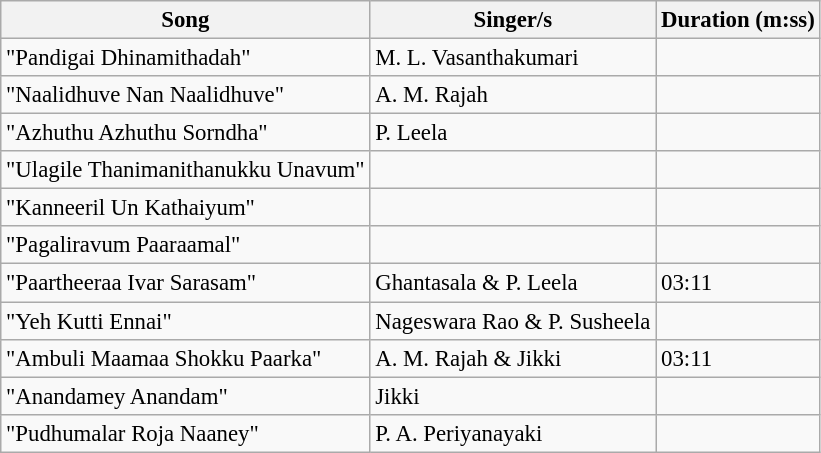<table class="wikitable" style="font-size:95%;">
<tr>
<th>Song</th>
<th>Singer/s</th>
<th>Duration (m:ss)</th>
</tr>
<tr>
<td>"Pandigai Dhinamithadah"</td>
<td>M. L. Vasanthakumari</td>
<td></td>
</tr>
<tr>
<td>"Naalidhuve Nan Naalidhuve"</td>
<td>A. M. Rajah</td>
<td></td>
</tr>
<tr>
<td>"Azhuthu Azhuthu Sorndha"</td>
<td>P. Leela</td>
<td></td>
</tr>
<tr>
<td>"Ulagile Thanimanithanukku Unavum"</td>
<td></td>
<td></td>
</tr>
<tr>
<td>"Kanneeril Un Kathaiyum"</td>
<td></td>
<td></td>
</tr>
<tr>
<td>"Pagaliravum Paaraamal"</td>
<td></td>
<td></td>
</tr>
<tr>
<td>"Paartheeraa Ivar Sarasam"</td>
<td>Ghantasala & P. Leela</td>
<td>03:11</td>
</tr>
<tr>
<td>"Yeh Kutti Ennai"</td>
<td>Nageswara Rao & P. Susheela</td>
<td></td>
</tr>
<tr>
<td>"Ambuli Maamaa Shokku Paarka"</td>
<td>A. M. Rajah & Jikki</td>
<td>03:11</td>
</tr>
<tr>
<td>"Anandamey Anandam"</td>
<td>Jikki</td>
<td></td>
</tr>
<tr>
<td>"Pudhumalar Roja Naaney"</td>
<td>P. A. Periyanayaki</td>
<td></td>
</tr>
</table>
